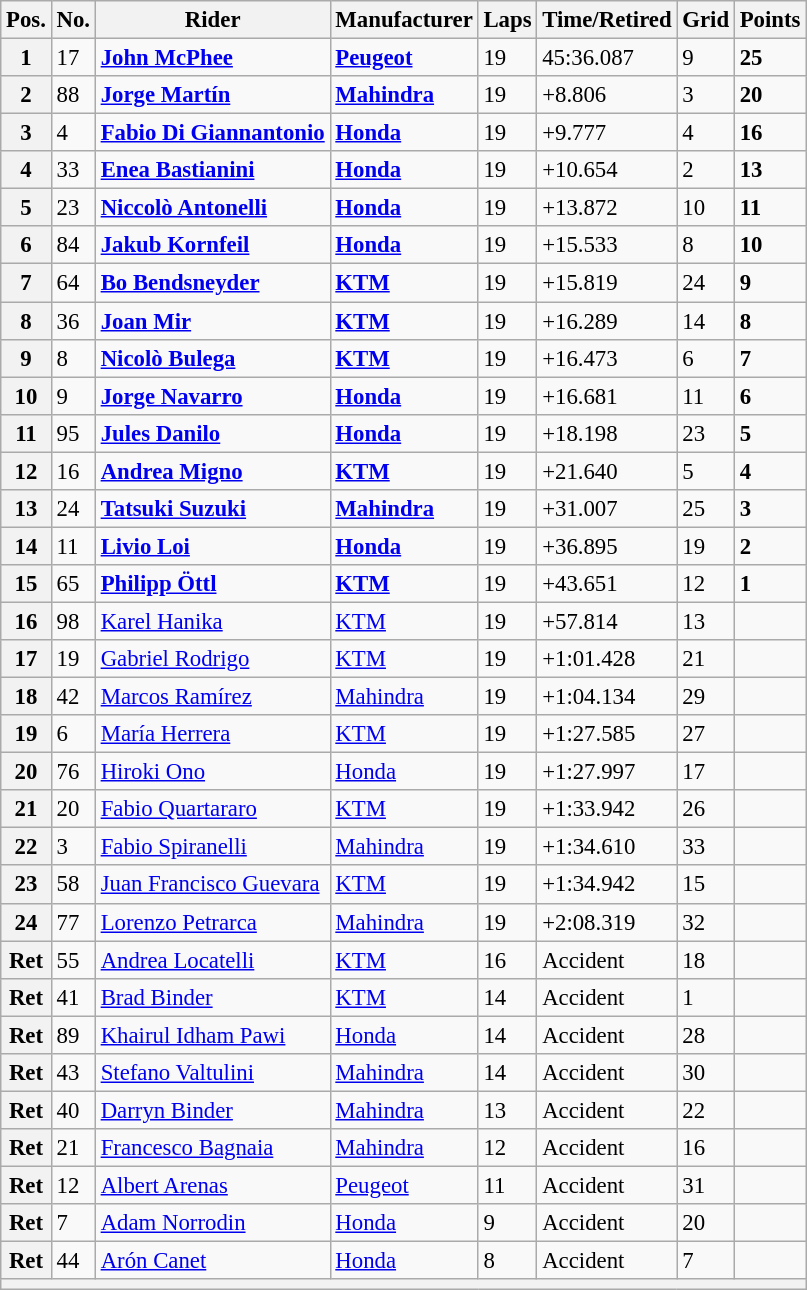<table class="wikitable" style="font-size: 95%;">
<tr>
<th>Pos.</th>
<th>No.</th>
<th>Rider</th>
<th>Manufacturer</th>
<th>Laps</th>
<th>Time/Retired</th>
<th>Grid</th>
<th>Points</th>
</tr>
<tr>
<th>1</th>
<td>17</td>
<td> <strong><a href='#'>John McPhee</a></strong></td>
<td><strong><a href='#'>Peugeot</a></strong></td>
<td>19</td>
<td>45:36.087</td>
<td>9</td>
<td><strong>25</strong></td>
</tr>
<tr>
<th>2</th>
<td>88</td>
<td> <strong><a href='#'>Jorge Martín</a></strong></td>
<td><strong><a href='#'>Mahindra</a></strong></td>
<td>19</td>
<td>+8.806</td>
<td>3</td>
<td><strong>20</strong></td>
</tr>
<tr>
<th>3</th>
<td>4</td>
<td> <strong><a href='#'>Fabio Di Giannantonio</a></strong></td>
<td><strong><a href='#'>Honda</a></strong></td>
<td>19</td>
<td>+9.777</td>
<td>4</td>
<td><strong>16</strong></td>
</tr>
<tr>
<th>4</th>
<td>33</td>
<td> <strong><a href='#'>Enea Bastianini</a></strong></td>
<td><strong><a href='#'>Honda</a></strong></td>
<td>19</td>
<td>+10.654</td>
<td>2</td>
<td><strong>13</strong></td>
</tr>
<tr>
<th>5</th>
<td>23</td>
<td> <strong><a href='#'>Niccolò Antonelli</a></strong></td>
<td><strong><a href='#'>Honda</a></strong></td>
<td>19</td>
<td>+13.872</td>
<td>10</td>
<td><strong>11</strong></td>
</tr>
<tr>
<th>6</th>
<td>84</td>
<td> <strong><a href='#'>Jakub Kornfeil</a></strong></td>
<td><strong><a href='#'>Honda</a></strong></td>
<td>19</td>
<td>+15.533</td>
<td>8</td>
<td><strong>10</strong></td>
</tr>
<tr>
<th>7</th>
<td>64</td>
<td> <strong><a href='#'>Bo Bendsneyder</a></strong></td>
<td><strong><a href='#'>KTM</a></strong></td>
<td>19</td>
<td>+15.819</td>
<td>24</td>
<td><strong>9</strong></td>
</tr>
<tr>
<th>8</th>
<td>36</td>
<td> <strong><a href='#'>Joan Mir</a></strong></td>
<td><strong><a href='#'>KTM</a></strong></td>
<td>19</td>
<td>+16.289</td>
<td>14</td>
<td><strong>8</strong></td>
</tr>
<tr>
<th>9</th>
<td>8</td>
<td> <strong><a href='#'>Nicolò Bulega</a></strong></td>
<td><strong><a href='#'>KTM</a></strong></td>
<td>19</td>
<td>+16.473</td>
<td>6</td>
<td><strong>7</strong></td>
</tr>
<tr>
<th>10</th>
<td>9</td>
<td> <strong><a href='#'>Jorge Navarro</a></strong></td>
<td><strong><a href='#'>Honda</a></strong></td>
<td>19</td>
<td>+16.681</td>
<td>11</td>
<td><strong>6</strong></td>
</tr>
<tr>
<th>11</th>
<td>95</td>
<td> <strong><a href='#'>Jules Danilo</a></strong></td>
<td><strong><a href='#'>Honda</a></strong></td>
<td>19</td>
<td>+18.198</td>
<td>23</td>
<td><strong>5</strong></td>
</tr>
<tr>
<th>12</th>
<td>16</td>
<td> <strong><a href='#'>Andrea Migno</a></strong></td>
<td><strong><a href='#'>KTM</a></strong></td>
<td>19</td>
<td>+21.640</td>
<td>5</td>
<td><strong>4</strong></td>
</tr>
<tr>
<th>13</th>
<td>24</td>
<td> <strong><a href='#'>Tatsuki Suzuki</a></strong></td>
<td><strong><a href='#'>Mahindra</a></strong></td>
<td>19</td>
<td>+31.007</td>
<td>25</td>
<td><strong>3</strong></td>
</tr>
<tr>
<th>14</th>
<td>11</td>
<td> <strong><a href='#'>Livio Loi</a></strong></td>
<td><strong><a href='#'>Honda</a></strong></td>
<td>19</td>
<td>+36.895</td>
<td>19</td>
<td><strong>2</strong></td>
</tr>
<tr>
<th>15</th>
<td>65</td>
<td> <strong><a href='#'>Philipp Öttl</a></strong></td>
<td><strong><a href='#'>KTM</a></strong></td>
<td>19</td>
<td>+43.651</td>
<td>12</td>
<td><strong>1</strong></td>
</tr>
<tr>
<th>16</th>
<td>98</td>
<td> <a href='#'>Karel Hanika</a></td>
<td><a href='#'>KTM</a></td>
<td>19</td>
<td>+57.814</td>
<td>13</td>
<td></td>
</tr>
<tr>
<th>17</th>
<td>19</td>
<td> <a href='#'>Gabriel Rodrigo</a></td>
<td><a href='#'>KTM</a></td>
<td>19</td>
<td>+1:01.428</td>
<td>21</td>
<td></td>
</tr>
<tr>
<th>18</th>
<td>42</td>
<td> <a href='#'>Marcos Ramírez</a></td>
<td><a href='#'>Mahindra</a></td>
<td>19</td>
<td>+1:04.134</td>
<td>29</td>
<td></td>
</tr>
<tr>
<th>19</th>
<td>6</td>
<td> <a href='#'>María Herrera</a></td>
<td><a href='#'>KTM</a></td>
<td>19</td>
<td>+1:27.585</td>
<td>27</td>
<td></td>
</tr>
<tr>
<th>20</th>
<td>76</td>
<td> <a href='#'>Hiroki Ono</a></td>
<td><a href='#'>Honda</a></td>
<td>19</td>
<td>+1:27.997</td>
<td>17</td>
<td></td>
</tr>
<tr>
<th>21</th>
<td>20</td>
<td> <a href='#'>Fabio Quartararo</a></td>
<td><a href='#'>KTM</a></td>
<td>19</td>
<td>+1:33.942</td>
<td>26</td>
<td></td>
</tr>
<tr>
<th>22</th>
<td>3</td>
<td> <a href='#'>Fabio Spiranelli</a></td>
<td><a href='#'>Mahindra</a></td>
<td>19</td>
<td>+1:34.610</td>
<td>33</td>
<td></td>
</tr>
<tr>
<th>23</th>
<td>58</td>
<td> <a href='#'>Juan Francisco Guevara</a></td>
<td><a href='#'>KTM</a></td>
<td>19</td>
<td>+1:34.942</td>
<td>15</td>
<td></td>
</tr>
<tr>
<th>24</th>
<td>77</td>
<td> <a href='#'>Lorenzo Petrarca</a></td>
<td><a href='#'>Mahindra</a></td>
<td>19</td>
<td>+2:08.319</td>
<td>32</td>
<td></td>
</tr>
<tr>
<th>Ret</th>
<td>55</td>
<td> <a href='#'>Andrea Locatelli</a></td>
<td><a href='#'>KTM</a></td>
<td>16</td>
<td>Accident</td>
<td>18</td>
<td></td>
</tr>
<tr>
<th>Ret</th>
<td>41</td>
<td> <a href='#'>Brad Binder</a></td>
<td><a href='#'>KTM</a></td>
<td>14</td>
<td>Accident</td>
<td>1</td>
<td></td>
</tr>
<tr>
<th>Ret</th>
<td>89</td>
<td> <a href='#'>Khairul Idham Pawi</a></td>
<td><a href='#'>Honda</a></td>
<td>14</td>
<td>Accident</td>
<td>28</td>
<td></td>
</tr>
<tr>
<th>Ret</th>
<td>43</td>
<td> <a href='#'>Stefano Valtulini</a></td>
<td><a href='#'>Mahindra</a></td>
<td>14</td>
<td>Accident</td>
<td>30</td>
<td></td>
</tr>
<tr>
<th>Ret</th>
<td>40</td>
<td> <a href='#'>Darryn Binder</a></td>
<td><a href='#'>Mahindra</a></td>
<td>13</td>
<td>Accident</td>
<td>22</td>
<td></td>
</tr>
<tr>
<th>Ret</th>
<td>21</td>
<td> <a href='#'>Francesco Bagnaia</a></td>
<td><a href='#'>Mahindra</a></td>
<td>12</td>
<td>Accident</td>
<td>16</td>
<td></td>
</tr>
<tr>
<th>Ret</th>
<td>12</td>
<td> <a href='#'>Albert Arenas</a></td>
<td><a href='#'>Peugeot</a></td>
<td>11</td>
<td>Accident</td>
<td>31</td>
<td></td>
</tr>
<tr>
<th>Ret</th>
<td>7</td>
<td> <a href='#'>Adam Norrodin</a></td>
<td><a href='#'>Honda</a></td>
<td>9</td>
<td>Accident</td>
<td>20</td>
<td></td>
</tr>
<tr>
<th>Ret</th>
<td>44</td>
<td> <a href='#'>Arón Canet</a></td>
<td><a href='#'>Honda</a></td>
<td>8</td>
<td>Accident</td>
<td>7</td>
<td></td>
</tr>
<tr>
<th colspan=8></th>
</tr>
</table>
